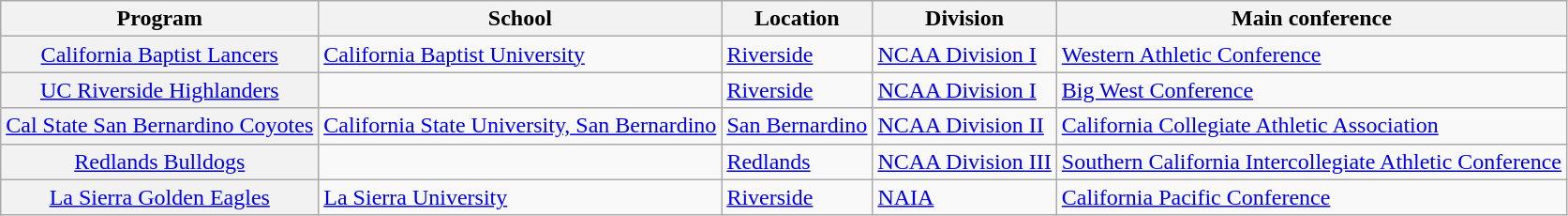<table class="wikitable sortable">
<tr>
<th scope="col">Program</th>
<th scope="col">School</th>
<th scope="col">Location</th>
<th scope="col">Division</th>
<th scope="col">Main conference</th>
</tr>
<tr>
<th scope="row" style="font-weight: normal;"><a href='#'>California Baptist Lancers</a></th>
<td><a href='#'>California Baptist University</a></td>
<td><a href='#'>Riverside</a></td>
<td><a href='#'>NCAA Division I</a></td>
<td><a href='#'>Western Athletic Conference</a></td>
</tr>
<tr>
<th scope="row" style="font-weight: normal;"><a href='#'>UC Riverside Highlanders</a></th>
<td></td>
<td><a href='#'>Riverside</a></td>
<td><a href='#'>NCAA Division I</a></td>
<td><a href='#'>Big West Conference</a></td>
</tr>
<tr>
<th scope="row" style="font-weight: normal;"><a href='#'>Cal State San Bernardino Coyotes</a></th>
<td><a href='#'>California State University, San Bernardino</a></td>
<td><a href='#'>San Bernardino</a></td>
<td><a href='#'>NCAA Division II</a></td>
<td><a href='#'>California Collegiate Athletic Association</a></td>
</tr>
<tr>
<th scope="row" style="font-weight: normal;"><a href='#'>Redlands Bulldogs</a></th>
<td></td>
<td><a href='#'>Redlands</a></td>
<td><a href='#'>NCAA Division III</a></td>
<td><a href='#'>Southern California Intercollegiate Athletic Conference</a></td>
</tr>
<tr>
<th scope="row" style="font-weight: normal;"><a href='#'>La Sierra Golden Eagles</a></th>
<td><a href='#'>La Sierra University</a></td>
<td><a href='#'>Riverside</a></td>
<td><a href='#'>NAIA</a></td>
<td><a href='#'>California Pacific Conference</a></td>
</tr>
</table>
